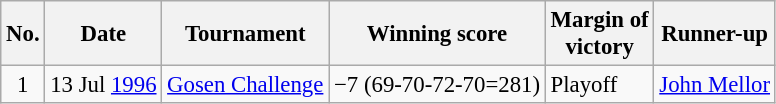<table class="wikitable" style="font-size:95%;">
<tr>
<th>No.</th>
<th>Date</th>
<th>Tournament</th>
<th>Winning score</th>
<th>Margin of<br>victory</th>
<th>Runner-up</th>
</tr>
<tr>
<td align=center>1</td>
<td align=right>13 Jul <a href='#'>1996</a></td>
<td><a href='#'>Gosen Challenge</a></td>
<td>−7 (69-70-72-70=281)</td>
<td>Playoff</td>
<td> <a href='#'>John Mellor</a></td>
</tr>
</table>
